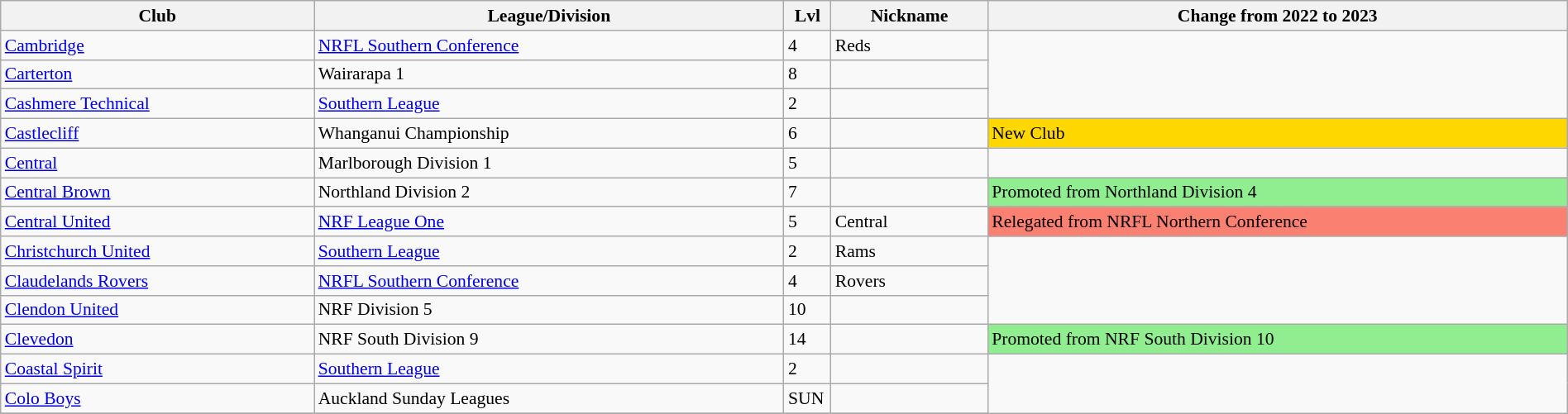<table class="wikitable sortable" width=100% style="font-size:90%">
<tr>
<th width=20%>Club</th>
<th width=30%>League/Division</th>
<th width=3%>Lvl</th>
<th width=10%>Nickname</th>
<th width=37%>Change from 2022 to 2023</th>
</tr>
<tr>
<td><a href='#'>Cambridge</a></td>
<td><a href='#'>NRFL Southern Conference</a></td>
<td>4</td>
<td>Reds</td>
</tr>
<tr>
<td><a href='#'>Carterton</a></td>
<td>Wairarapa 1</td>
<td>8</td>
<td></td>
</tr>
<tr>
<td><a href='#'>Cashmere Technical</a></td>
<td><a href='#'>Southern League</a></td>
<td>2</td>
<td></td>
</tr>
<tr>
<td><a href='#'>Castlecliff</a></td>
<td>Whanganui Championship</td>
<td>6</td>
<td></td>
<td style="background:gold">New Club</td>
</tr>
<tr>
<td><a href='#'>Central</a></td>
<td>Marlborough Division 1</td>
<td>5</td>
<td></td>
</tr>
<tr>
<td><a href='#'>Central Brown</a></td>
<td>Northland Division 2</td>
<td>7</td>
<td></td>
<td style="background:lightgreen">Promoted from Northland Division 4</td>
</tr>
<tr>
<td><a href='#'>Central United</a></td>
<td><a href='#'>NRF League One</a></td>
<td>5</td>
<td>Central</td>
<td style="background:salmon">Relegated from NRFL Northern Conference</td>
</tr>
<tr>
<td><a href='#'>Christchurch United</a></td>
<td><a href='#'>Southern League</a></td>
<td>2</td>
<td>Rams</td>
</tr>
<tr>
<td><a href='#'>Claudelands Rovers</a></td>
<td><a href='#'>NRFL Southern Conference</a></td>
<td>4</td>
<td>Rovers</td>
</tr>
<tr>
<td><a href='#'>Clendon United</a></td>
<td>NRF Division 5</td>
<td>10</td>
<td></td>
</tr>
<tr>
<td><a href='#'>Clevedon</a></td>
<td>NRF South Division 9</td>
<td>14</td>
<td></td>
<td style="background:lightgreen">Promoted from NRF South Division 10</td>
</tr>
<tr>
<td><a href='#'>Coastal Spirit</a></td>
<td><a href='#'>Southern League</a></td>
<td>2</td>
<td></td>
</tr>
<tr>
<td><a href='#'>Colo Boys</a></td>
<td>Auckland Sunday Leagues</td>
<td>SUN</td>
<td></td>
</tr>
<tr>
</tr>
</table>
